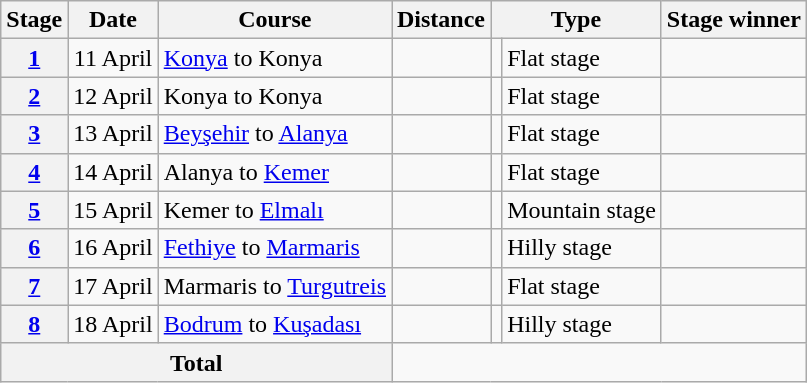<table class="wikitable">
<tr>
<th scope="col">Stage</th>
<th scope="col">Date</th>
<th scope="col">Course</th>
<th scope="col">Distance</th>
<th scope="col" colspan="2">Type</th>
<th scope="col">Stage winner</th>
</tr>
<tr>
<th scope="row" style="text-align:center;"><a href='#'>1</a></th>
<td style="text-align:center;">11 April</td>
<td><a href='#'>Konya</a> to Konya</td>
<td style="text-align:center;"></td>
<td></td>
<td>Flat stage</td>
<td></td>
</tr>
<tr>
<th scope="row" style="text-align:center;"><a href='#'>2</a></th>
<td style="text-align:center;">12 April</td>
<td>Konya to Konya</td>
<td style="text-align:center;"></td>
<td></td>
<td>Flat stage</td>
<td></td>
</tr>
<tr>
<th scope="row" style="text-align:center;"><a href='#'>3</a></th>
<td style="text-align:center;">13 April</td>
<td><a href='#'>Beyşehir</a> to <a href='#'>Alanya</a></td>
<td style="text-align:center;"></td>
<td></td>
<td>Flat stage</td>
<td></td>
</tr>
<tr>
<th scope="row" style="text-align:center;"><a href='#'>4</a></th>
<td style="text-align:center;">14 April</td>
<td>Alanya to <a href='#'>Kemer</a></td>
<td style="text-align:center;"></td>
<td></td>
<td>Flat stage</td>
<td></td>
</tr>
<tr>
<th scope="row" style="text-align:center;"><a href='#'>5</a></th>
<td style="text-align:center;">15 April</td>
<td>Kemer to <a href='#'>Elmalı</a></td>
<td style="text-align:center;"></td>
<td></td>
<td>Mountain stage</td>
<td></td>
</tr>
<tr>
<th scope="row" style="text-align:center;"><a href='#'>6</a></th>
<td style="text-align:center;">16 April</td>
<td><a href='#'>Fethiye</a> to <a href='#'>Marmaris</a></td>
<td style="text-align:center;"></td>
<td></td>
<td>Hilly stage</td>
<td></td>
</tr>
<tr>
<th scope="row" style="text-align:center;"><a href='#'>7</a></th>
<td style="text-align:center;">17 April</td>
<td>Marmaris to <a href='#'>Turgutreis</a></td>
<td style="text-align:center;"></td>
<td></td>
<td>Flat stage</td>
<td></td>
</tr>
<tr>
<th scope="row" style="text-align:center;"><a href='#'>8</a></th>
<td style="text-align:center;">18 April</td>
<td><a href='#'>Bodrum</a> to <a href='#'>Kuşadası</a></td>
<td style="text-align:center;"></td>
<td></td>
<td>Hilly stage</td>
<td></td>
</tr>
<tr>
<th colspan="3">Total</th>
<td colspan="5" align="center"><s></s> </td>
</tr>
</table>
